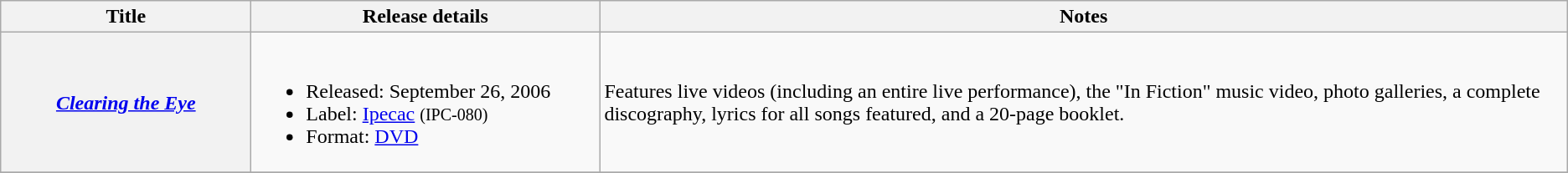<table class ="wikitable plainrowheaders">
<tr>
<th style="width:12em;">Title</th>
<th width="270">Release details</th>
<th>Notes</th>
</tr>
<tr>
<th scope="Row"><em><a href='#'>Clearing the Eye</a></em></th>
<td><br><ul><li>Released: September 26, 2006</li><li>Label: <a href='#'>Ipecac</a> <small>(IPC-080)</small></li><li>Format: <a href='#'>DVD</a></li></ul></td>
<td>Features live videos (including an entire live performance), the "In Fiction" music video, photo galleries, a complete discography, lyrics for all songs featured, and a 20-page booklet.</td>
</tr>
<tr>
</tr>
</table>
